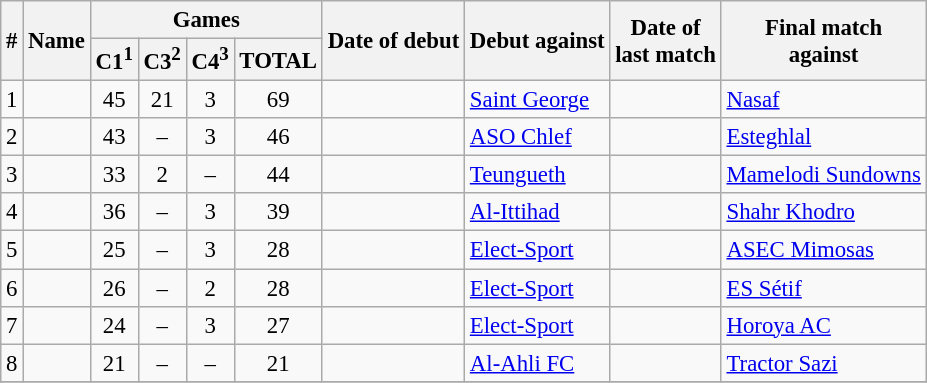<table class="wikitable plainrowheaders sortable" style="text-align:center;font-size:95%">
<tr>
<th rowspan=2>#</th>
<th rowspan=2>Name</th>
<th colspan=4>Games</th>
<th rowspan=2>Date of debut</th>
<th rowspan=2>Debut against</th>
<th rowspan=2>Date of<br>last match</th>
<th rowspan=2>Final match<br>against</th>
</tr>
<tr>
<th>C1<sup>1</sup><br></th>
<th>C3<sup>2</sup><br></th>
<th>C4<sup>3</sup><br></th>
<th>TOTAL</th>
</tr>
<tr>
<td>1</td>
<td scope="row" align="left"><strong></strong></td>
<td>45</td>
<td>21</td>
<td>3</td>
<td>69</td>
<td></td>
<td align="left"> <a href='#'>Saint George</a></td>
<td></td>
<td align="left"> <a href='#'>Nasaf</a></td>
</tr>
<tr>
<td>2</td>
<td scope="row" align="left"><strong></strong></td>
<td>43</td>
<td>–</td>
<td>3</td>
<td>46</td>
<td></td>
<td align="left"> <a href='#'>ASO Chlef</a></td>
<td></td>
<td align="left"> <a href='#'>Esteghlal</a></td>
</tr>
<tr>
<td>3</td>
<td scope="row" align="left"><strong></strong></td>
<td>33</td>
<td>2</td>
<td>–</td>
<td>44</td>
<td></td>
<td align="left"> <a href='#'>Teungueth</a></td>
<td></td>
<td align="left"> <a href='#'>Mamelodi Sundowns</a></td>
</tr>
<tr>
<td>4</td>
<td scope="row" align="left"></td>
<td>36</td>
<td>–</td>
<td>3</td>
<td>39</td>
<td></td>
<td align="left"> <a href='#'>Al-Ittihad</a></td>
<td></td>
<td align="left"> <a href='#'>Shahr Khodro</a></td>
</tr>
<tr>
<td>5</td>
<td scope="row" align="left"><strong></strong></td>
<td>25</td>
<td>–</td>
<td>3</td>
<td>28</td>
<td></td>
<td align="left"> <a href='#'>Elect-Sport</a></td>
<td></td>
<td align="left"> <a href='#'>ASEC Mimosas</a></td>
</tr>
<tr>
<td>6</td>
<td scope="row" align="left"><strong></strong></td>
<td>26</td>
<td>–</td>
<td>2</td>
<td>28</td>
<td></td>
<td align="left"> <a href='#'>Elect-Sport</a></td>
<td></td>
<td align="left"> <a href='#'>ES Sétif</a></td>
</tr>
<tr>
<td>7</td>
<td scope="row" align="left"></td>
<td>24</td>
<td>–</td>
<td>3</td>
<td>27</td>
<td></td>
<td align="left"> <a href='#'>Elect-Sport</a></td>
<td></td>
<td align="left"> <a href='#'>Horoya AC</a></td>
</tr>
<tr>
<td>8</td>
<td scope="row" align="left"></td>
<td>21</td>
<td>–</td>
<td>–</td>
<td>21</td>
<td></td>
<td align="left"> <a href='#'>Al-Ahli FC</a></td>
<td></td>
<td align="left"> <a href='#'>Tractor Sazi</a></td>
</tr>
<tr>
</tr>
</table>
